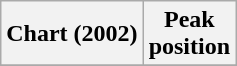<table class="wikitable">
<tr>
<th>Chart (2002)</th>
<th>Peak<br>position</th>
</tr>
<tr>
</tr>
</table>
